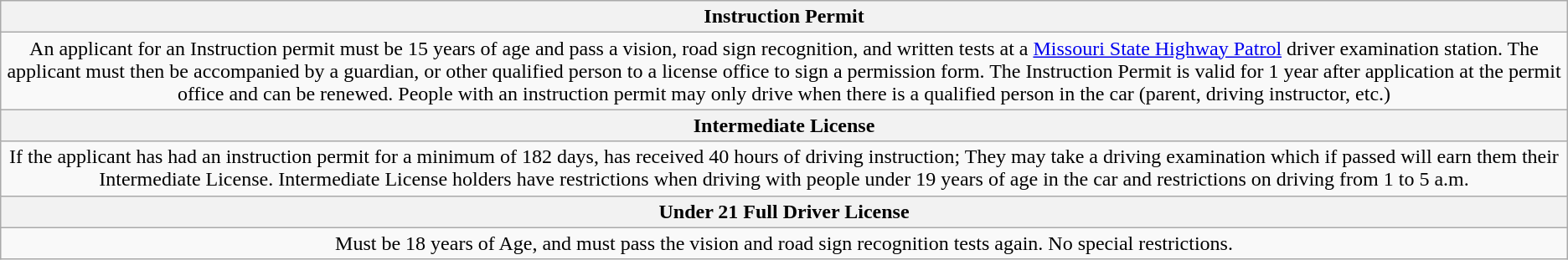<table class="wikitable" style="text-align: center">
<tr>
<th>Instruction Permit</th>
</tr>
<tr>
<td>An applicant for an Instruction permit must be 15 years of age and pass a vision, road sign recognition, and written tests at a <a href='#'>Missouri State Highway Patrol</a> driver examination station. The applicant must then be accompanied by a guardian, or other qualified person to a license office to sign a permission form. The Instruction Permit is valid for 1 year after application at the permit office and can be renewed. People with an instruction permit may only drive when there is a qualified person in the car (parent, driving instructor, etc.)</td>
</tr>
<tr>
<th>Intermediate License</th>
</tr>
<tr>
<td>If the applicant has had an instruction permit for a minimum of 182 days, has received 40 hours of driving instruction; They may take a driving examination which if passed will earn them their Intermediate License. Intermediate License holders have restrictions when driving with people under 19 years of age in the car and restrictions on driving from 1 to 5 a.m.</td>
</tr>
<tr>
<th>Under 21 Full Driver License</th>
</tr>
<tr>
<td>Must be 18 years of Age, and must pass the vision and road sign recognition tests again. No special restrictions.</td>
</tr>
</table>
